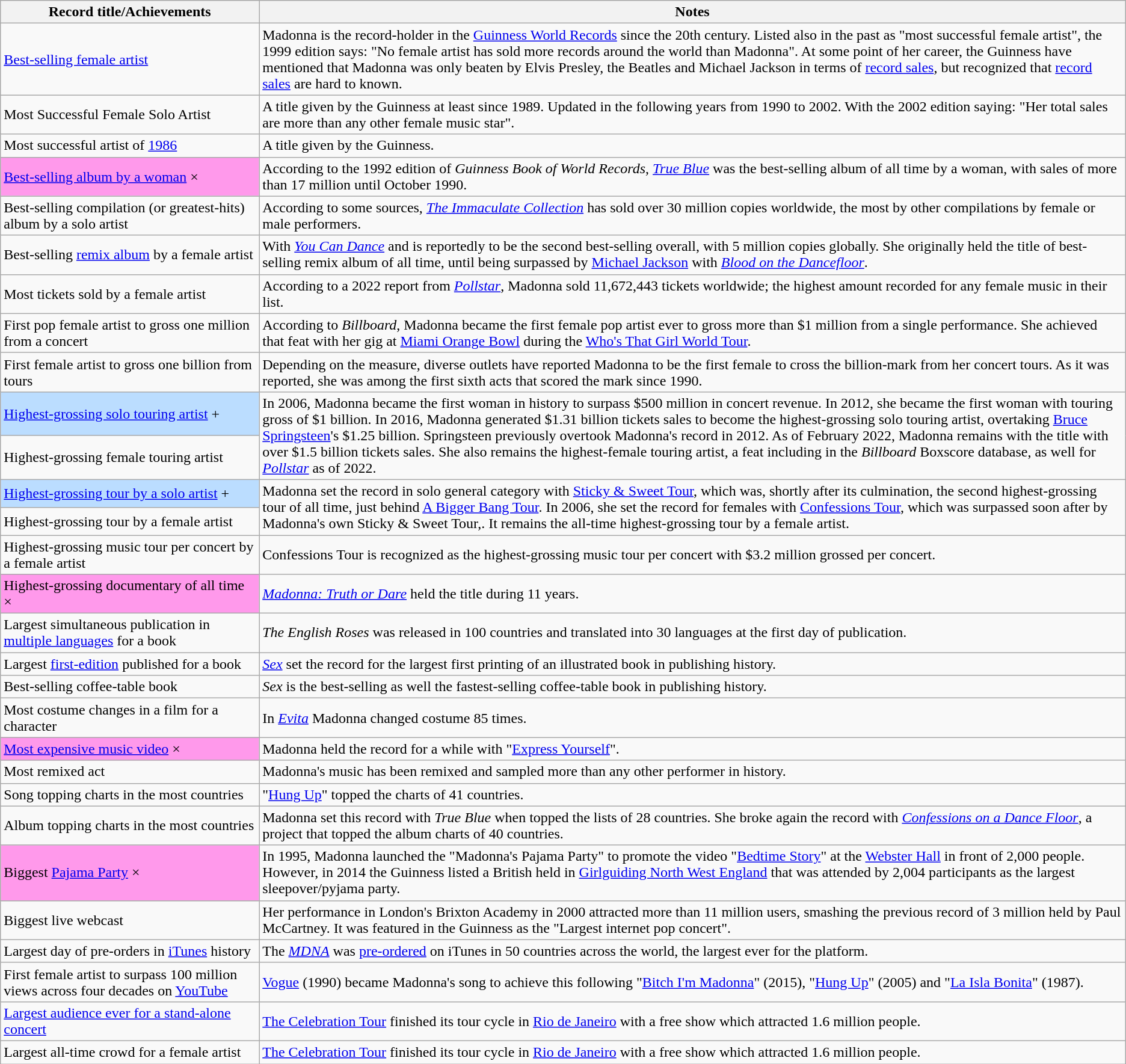<table class="wikitable sortable plainrowheaders">
<tr>
<th scope="col" width=20%>Record title/Achievements</th>
<th scope="col" width=67%>Notes</th>
</tr>
<tr>
<td><a href='#'>Best-selling female artist</a> </td>
<td>Madonna is the record-holder in the <a href='#'>Guinness World Records</a> since the 20th century. Listed also in the past as "most successful female artist", the 1999 edition says: "No female artist has sold more records around the world than Madonna". At some point of her career, the Guinness have mentioned that Madonna was only beaten by Elvis Presley, the Beatles and Michael Jackson in terms of <a href='#'>record sales</a>, but recognized that <a href='#'>record sales</a> are hard to known.</td>
</tr>
<tr>
<td>Most Successful Female Solo Artist </td>
<td>A title given by the Guinness at least since 1989. Updated in the following years from 1990 to 2002. With the 2002 edition saying: "Her total sales are more than any other female music star".</td>
</tr>
<tr>
<td>Most successful artist of <a href='#'>1986</a> </td>
<td>A title given by the Guinness.</td>
</tr>
<tr>
<td style="background-color: #FF99EB;"><a href='#'>Best-selling album by a woman</a> × </td>
<td>According to the 1992 edition of <em>Guinness Book of World Records</em>, <em><a href='#'>True Blue</a></em> was the best-selling album of all time by a woman, with sales of more than 17 million until October 1990.</td>
</tr>
<tr>
<td>Best-selling compilation (or greatest-hits) album by a solo artist</td>
<td>According to some sources, <em><a href='#'>The Immaculate Collection</a></em> has sold over 30 million copies worldwide, the most by other compilations by female or male performers.</td>
</tr>
<tr>
<td>Best-selling <a href='#'>remix album</a> by a female artist</td>
<td>With <em><a href='#'>You Can Dance</a></em> and is reportedly to be the second best-selling overall, with 5 million copies globally. She originally held the title of best-selling remix album of all time, until being surpassed by <a href='#'>Michael Jackson</a> with <em><a href='#'>Blood on the Dancefloor</a></em>.</td>
</tr>
<tr>
<td>Most tickets sold by a female artist</td>
<td>According to a 2022 report from <em><a href='#'>Pollstar</a></em>, Madonna sold 11,672,443 tickets worldwide; the highest amount recorded for any female music in their list.</td>
</tr>
<tr>
<td>First pop female artist to gross  one million from a concert</td>
<td>According to <em>Billboard</em>, Madonna became the first female pop artist ever to gross more than $1 million from a single performance. She achieved that feat with her gig at <a href='#'>Miami Orange Bowl</a> during the <a href='#'>Who's That Girl World Tour</a>.</td>
</tr>
<tr>
<td>First female artist to gross  one billion from tours</td>
<td>Depending on the measure, diverse outlets have reported Madonna to be the first female to cross the billion-mark from her concert tours. As it was reported, she was among the first sixth acts that scored the mark since 1990.</td>
</tr>
<tr>
<td style="background-color: #bdf;"><a href='#'>Highest-grossing solo touring artist</a> +</td>
<td rowspan="2">In 2006, Madonna became the first woman in history to surpass $500 million in concert revenue. In 2012, she became the first woman with touring gross of $1 billion. In 2016, Madonna generated $1.31 billion tickets sales to become the highest-grossing solo touring artist, overtaking <a href='#'>Bruce Springsteen</a>'s $1.25 billion. Springsteen previously overtook Madonna's record in 2012. As of February 2022, Madonna remains with the title with over $1.5 billion tickets sales. She also remains the highest-female touring artist, a feat including in the <em>Billboard</em> Boxscore database, as well for <em><a href='#'>Pollstar</a></em> as of 2022.</td>
</tr>
<tr>
<td>Highest-grossing female touring artist</td>
</tr>
<tr>
<td style="background-color: #bdf;"><a href='#'>Highest-grossing tour by a solo artist</a> +</td>
<td rowspan="2">Madonna set the record in solo general category with <a href='#'>Sticky & Sweet Tour</a>, which was, shortly after its culmination, the second highest-grossing tour of all time, just behind <a href='#'>A Bigger Bang Tour</a>. In 2006, she set the record for females with <a href='#'>Confessions Tour</a>, which was surpassed soon after by Madonna's own Sticky & Sweet Tour,. It remains the all-time highest-grossing tour by a female artist.</td>
</tr>
<tr>
<td>Highest-grossing tour by a female artist </td>
</tr>
<tr>
<td>Highest-grossing music tour per concert by a female artist </td>
<td>Confessions Tour is recognized as the highest-grossing music tour per concert with $3.2 million grossed per concert.</td>
</tr>
<tr>
<td style="background-color: #ff99eb;">Highest-grossing documentary of all time ×</td>
<td><em><a href='#'>Madonna: Truth or Dare</a></em> held the title during 11 years.</td>
</tr>
<tr>
<td>Largest simultaneous publication in <a href='#'>multiple languages</a> for a book</td>
<td><em>The English Roses</em> was released in 100 countries and translated into 30 languages at the first day of publication.</td>
</tr>
<tr>
<td>Largest <a href='#'>first-edition</a> published for a book</td>
<td><em><a href='#'>Sex</a></em> set the record for the largest first printing of an illustrated book in publishing history.</td>
</tr>
<tr>
<td>Best-selling coffee-table book</td>
<td><em>Sex</em> is the best-selling as well the fastest-selling coffee-table book in publishing history.</td>
</tr>
<tr>
<td>Most costume changes in a film for a character </td>
<td>In <em><a href='#'>Evita</a></em> Madonna changed costume 85 times.</td>
</tr>
<tr>
<td style="background-color: #ff99eb;"><a href='#'>Most expensive music video</a> ×</td>
<td>Madonna held the record for a while with "<a href='#'>Express Yourself</a>".</td>
</tr>
<tr>
<td>Most remixed act </td>
<td>Madonna's music has been remixed and sampled more than any other performer in history.</td>
</tr>
<tr>
<td>Song topping charts in the most countries </td>
<td>"<a href='#'>Hung Up</a>" topped the charts of 41 countries.</td>
</tr>
<tr>
<td>Album topping charts in the most countries	</td>
<td>Madonna set this record with <em>True Blue</em> when topped the lists of 28 countries. She broke again the record with <em><a href='#'>Confessions on a Dance Floor</a></em>, a project that topped the album charts of 40 countries.</td>
</tr>
<tr>
<td style="background-color: #ff99eb;">Biggest <a href='#'>Pajama Party</a> ×</td>
<td>In 1995, Madonna launched the "Madonna's Pajama Party" to promote the video "<a href='#'>Bedtime Story</a>" at the <a href='#'>Webster Hall</a> in front of 2,000 people. However, in 2014 the Guinness listed a British held in <a href='#'>Girlguiding North West England</a> that was attended by 2,004 participants as the largest sleepover/pyjama party.</td>
</tr>
<tr>
<td>Biggest live webcast </td>
<td>Her performance in London's Brixton Academy in 2000 attracted more than 11 million users, smashing the previous record of 3 million held by Paul McCartney. It was featured in the Guinness as the "Largest internet pop concert".</td>
</tr>
<tr>
<td>Largest day of pre-orders in <a href='#'>iTunes</a> history</td>
<td>The <em><a href='#'>MDNA</a></em> was <a href='#'>pre-ordered</a> on iTunes in 50 countries across the world, the largest ever for the platform.</td>
</tr>
<tr>
<td>First female artist to surpass 100 million views across four decades on <a href='#'>YouTube</a></td>
<td><a href='#'>Vogue</a> (1990) became Madonna's song to achieve this following "<a href='#'>Bitch I'm Madonna</a>" (2015), "<a href='#'>Hung Up</a>" (2005) and "<a href='#'>La Isla Bonita</a>" (1987).</td>
</tr>
<tr>
<td><a href='#'>Largest audience ever for a stand-alone concert</a></td>
<td><a href='#'>The Celebration Tour</a> finished its tour cycle in <a href='#'>Rio de Janeiro</a> with a free show which attracted 1.6 million people.</td>
</tr>
<tr>
<td>Largest all-time crowd for a female artist</td>
<td><a href='#'>The Celebration Tour</a> finished its tour cycle in <a href='#'>Rio de Janeiro</a> with a free show which attracted 1.6 million people.</td>
</tr>
</table>
